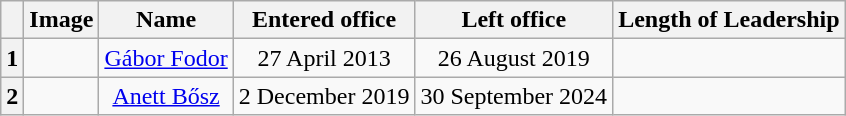<table class="wikitable" style="text-align:center">
<tr>
<th></th>
<th>Image</th>
<th>Name</th>
<th>Entered office</th>
<th>Left office</th>
<th>Length of Leadership</th>
</tr>
<tr>
<th>1</th>
<td></td>
<td><a href='#'>Gábor Fodor</a></td>
<td>27 April 2013</td>
<td>26 August 2019</td>
<td></td>
</tr>
<tr>
<th>2</th>
<td></td>
<td><a href='#'>Anett Bősz</a></td>
<td>2 December 2019</td>
<td>30 September 2024</td>
<td></td>
</tr>
</table>
